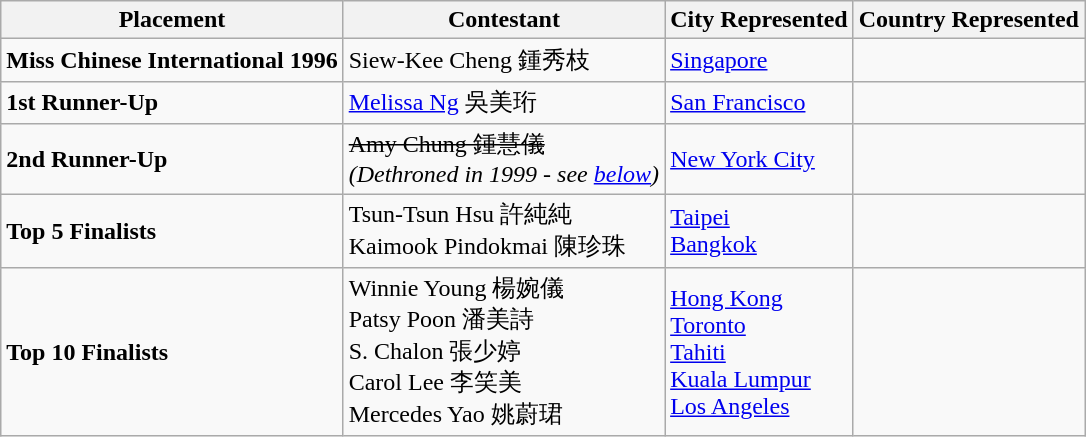<table class="wikitable" border="1">
<tr>
<th>Placement</th>
<th>Contestant</th>
<th>City Represented</th>
<th>Country Represented</th>
</tr>
<tr>
<td><strong>Miss Chinese International 1996</strong></td>
<td>Siew-Kee Cheng 鍾秀枝</td>
<td><a href='#'>Singapore</a></td>
<td></td>
</tr>
<tr>
<td><strong>1st Runner-Up</strong></td>
<td><a href='#'>Melissa Ng</a> 吳美珩</td>
<td><a href='#'>San Francisco</a></td>
<td></td>
</tr>
<tr>
<td><strong>2nd Runner-Up</strong></td>
<td><s>Amy Chung 鍾慧儀</s> <br> <em>(Dethroned in 1999 - see <a href='#'>below</a>)</em></td>
<td><a href='#'>New York City</a></td>
<td></td>
</tr>
<tr>
<td><strong>Top 5 Finalists</strong></td>
<td>Tsun-Tsun Hsu 許純純<br>Kaimook Pindokmai 陳珍珠</td>
<td><a href='#'>Taipei</a><br><a href='#'>Bangkok</a></td>
<td><br></td>
</tr>
<tr>
<td><strong>Top 10 Finalists</strong></td>
<td>Winnie Young 楊婉儀<br>Patsy Poon 潘美詩<br>S. Chalon 張少婷<br>Carol Lee 李笑美<br>Mercedes Yao 姚蔚珺</td>
<td><a href='#'>Hong Kong</a><br><a href='#'>Toronto</a><br><a href='#'>Tahiti</a><br><a href='#'>Kuala Lumpur</a><br><a href='#'>Los Angeles</a></td>
<td><br><br><br><br></td>
</tr>
</table>
